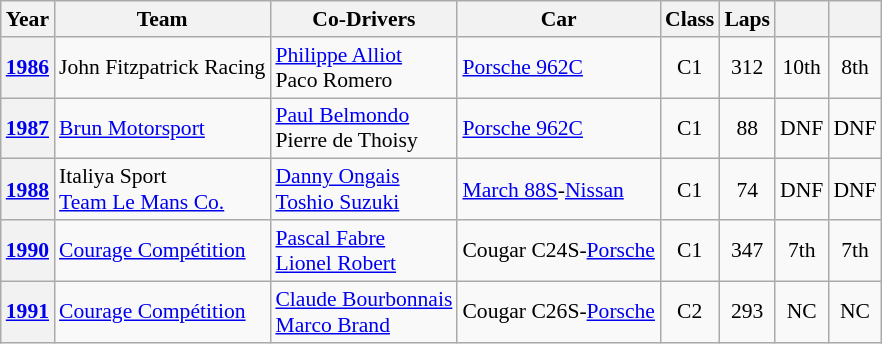<table class="wikitable" style="text-align:center; font-size:90%">
<tr>
<th>Year</th>
<th>Team</th>
<th>Co-Drivers</th>
<th>Car</th>
<th>Class</th>
<th>Laps</th>
<th></th>
<th></th>
</tr>
<tr>
<th><a href='#'>1986</a></th>
<td align="left"> John Fitzpatrick Racing</td>
<td align="left"> <a href='#'>Philippe Alliot</a><br> Paco Romero</td>
<td align="left"><a href='#'>Porsche 962C</a></td>
<td>C1</td>
<td>312</td>
<td>10th</td>
<td>8th</td>
</tr>
<tr>
<th><a href='#'>1987</a></th>
<td align="left"> <a href='#'>Brun Motorsport</a></td>
<td align="left"> <a href='#'>Paul Belmondo</a><br> Pierre de Thoisy</td>
<td align="left"><a href='#'>Porsche 962C</a></td>
<td>C1</td>
<td>88</td>
<td>DNF</td>
<td>DNF</td>
</tr>
<tr>
<th><a href='#'>1988</a></th>
<td align="left"> Italiya Sport<br> <a href='#'>Team Le Mans Co.</a></td>
<td align="left"> <a href='#'>Danny Ongais</a><br> <a href='#'>Toshio Suzuki</a></td>
<td align="left"><a href='#'>March 88S</a>-<a href='#'>Nissan</a></td>
<td>C1</td>
<td>74</td>
<td>DNF</td>
<td>DNF</td>
</tr>
<tr>
<th><a href='#'>1990</a></th>
<td align="left"> <a href='#'>Courage Compétition</a></td>
<td align="left"> <a href='#'>Pascal Fabre</a><br> <a href='#'>Lionel Robert</a></td>
<td align="left">Cougar C24S-<a href='#'>Porsche</a></td>
<td>C1</td>
<td>347</td>
<td>7th</td>
<td>7th</td>
</tr>
<tr>
<th><a href='#'>1991</a></th>
<td align="left"> <a href='#'>Courage Compétition</a></td>
<td align="left"> <a href='#'>Claude Bourbonnais</a><br> <a href='#'>Marco Brand</a></td>
<td align="left">Cougar C26S-<a href='#'>Porsche</a></td>
<td>C2</td>
<td>293</td>
<td>NC</td>
<td>NC</td>
</tr>
</table>
